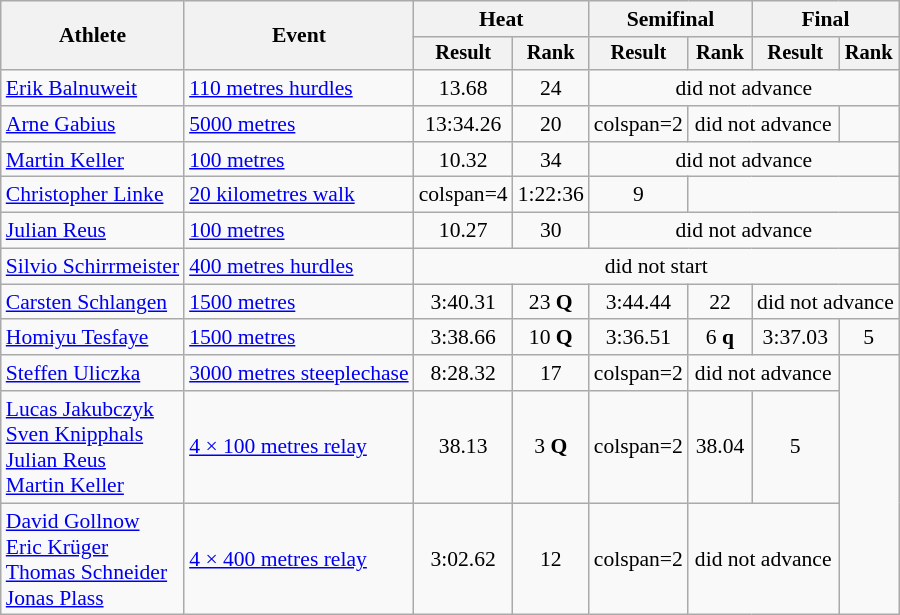<table class="wikitable" style="font-size:90%">
<tr>
<th rowspan="2">Athlete</th>
<th rowspan="2">Event</th>
<th colspan="2">Heat</th>
<th colspan="2">Semifinal</th>
<th colspan="2">Final</th>
</tr>
<tr style="font-size:95%">
<th>Result</th>
<th>Rank</th>
<th>Result</th>
<th>Rank</th>
<th>Result</th>
<th>Rank</th>
</tr>
<tr align=center>
<td align=left><a href='#'>Erik Balnuweit</a></td>
<td align=left><a href='#'>110 metres hurdles</a></td>
<td>13.68</td>
<td>24</td>
<td colspan=4>did not advance</td>
</tr>
<tr align=center>
<td align=left><a href='#'>Arne Gabius</a></td>
<td align=left><a href='#'>5000 metres</a></td>
<td>13:34.26</td>
<td>20</td>
<td>colspan=2 </td>
<td colspan=2>did not advance</td>
</tr>
<tr align=center>
<td align=left><a href='#'>Martin Keller</a></td>
<td align=left><a href='#'>100 metres</a></td>
<td>10.32</td>
<td>34</td>
<td colspan=4>did not advance</td>
</tr>
<tr align=center>
<td align=left><a href='#'>Christopher Linke</a></td>
<td align=left><a href='#'>20 kilometres walk</a></td>
<td>colspan=4 </td>
<td>1:22:36</td>
<td>9</td>
</tr>
<tr align=center>
<td align=left><a href='#'>Julian Reus</a></td>
<td align=left><a href='#'>100 metres</a></td>
<td>10.27</td>
<td>30</td>
<td colspan=4>did not advance</td>
</tr>
<tr align=center>
<td align=left><a href='#'>Silvio Schirrmeister</a></td>
<td align=left><a href='#'>400 metres hurdles</a></td>
<td colspan=6>did not start</td>
</tr>
<tr align=center>
<td align=left><a href='#'>Carsten Schlangen</a></td>
<td align=left><a href='#'>1500 metres</a></td>
<td>3:40.31</td>
<td>23 <strong>Q</strong></td>
<td>3:44.44</td>
<td>22</td>
<td colspan=2>did not advance</td>
</tr>
<tr align=center>
<td align=left><a href='#'>Homiyu Tesfaye</a></td>
<td align=left><a href='#'>1500 metres</a></td>
<td>3:38.66</td>
<td>10 <strong>Q</strong></td>
<td>3:36.51</td>
<td>6 <strong>q</strong></td>
<td>3:37.03</td>
<td>5</td>
</tr>
<tr align=center>
<td align=left><a href='#'>Steffen Uliczka</a></td>
<td align=left><a href='#'>3000 metres steeplechase</a></td>
<td>8:28.32</td>
<td>17</td>
<td>colspan=2 </td>
<td colspan=2>did not advance</td>
</tr>
<tr align=center>
<td align=left><a href='#'>Lucas Jakubczyk</a><br><a href='#'>Sven Knipphals</a><br><a href='#'>Julian Reus</a><br><a href='#'>Martin Keller</a></td>
<td align=left><a href='#'>4 × 100 metres relay</a></td>
<td>38.13</td>
<td>3 <strong>Q</strong></td>
<td>colspan=2 </td>
<td>38.04</td>
<td>5</td>
</tr>
<tr align=center>
<td align=left><a href='#'>David Gollnow</a><br><a href='#'>Eric Krüger</a><br><a href='#'>Thomas Schneider</a><br><a href='#'>Jonas Plass</a></td>
<td align=left><a href='#'>4 × 400 metres relay</a></td>
<td>3:02.62</td>
<td>12</td>
<td>colspan=2 </td>
<td colspan=2>did not advance</td>
</tr>
</table>
